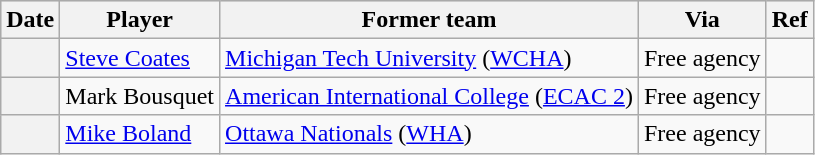<table class="wikitable plainrowheaders">
<tr style="background:#ddd; text-align:center;">
<th>Date</th>
<th>Player</th>
<th>Former team</th>
<th>Via</th>
<th>Ref</th>
</tr>
<tr>
<th scope="row"></th>
<td><a href='#'>Steve Coates</a></td>
<td><a href='#'>Michigan Tech University</a> (<a href='#'>WCHA</a>)</td>
<td>Free agency</td>
<td></td>
</tr>
<tr>
<th scope="row"></th>
<td>Mark Bousquet</td>
<td><a href='#'>American International College</a> (<a href='#'>ECAC 2</a>)</td>
<td>Free agency</td>
<td></td>
</tr>
<tr>
<th scope="row"></th>
<td><a href='#'>Mike Boland</a></td>
<td><a href='#'>Ottawa Nationals</a> (<a href='#'>WHA</a>)</td>
<td>Free agency</td>
<td></td>
</tr>
</table>
